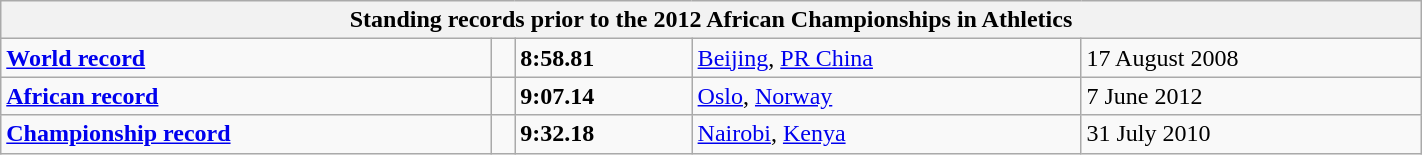<table class="wikitable" width=75%>
<tr>
<th colspan="5">Standing records prior to the 2012 African Championships in Athletics</th>
</tr>
<tr>
<td><strong><a href='#'>World record</a></strong></td>
<td></td>
<td><strong>8:58.81</strong></td>
<td><a href='#'>Beijing</a>, <a href='#'>PR China</a></td>
<td>17 August 2008</td>
</tr>
<tr>
<td><strong><a href='#'>African record</a></strong></td>
<td></td>
<td><strong>9:07.14</strong></td>
<td><a href='#'>Oslo</a>, <a href='#'>Norway</a></td>
<td>7 June 2012</td>
</tr>
<tr>
<td><strong><a href='#'>Championship record</a></strong></td>
<td></td>
<td><strong>9:32.18</strong></td>
<td><a href='#'>Nairobi</a>, <a href='#'>Kenya</a></td>
<td>31 July 2010</td>
</tr>
</table>
